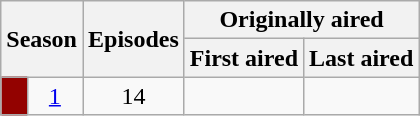<table class="wikitable plainrowheaders" style="text-align:center;">
<tr>
<th colspan="2" rowspan="2">Season</th>
<th rowspan="2">Episodes</th>
<th colspan="2">Originally aired</th>
</tr>
<tr>
<th>First aired</th>
<th>Last aired</th>
</tr>
<tr>
<td style="background:#930200"></td>
<td><a href='#'>1</a></td>
<td>14</td>
<td></td>
<td></td>
</tr>
</table>
